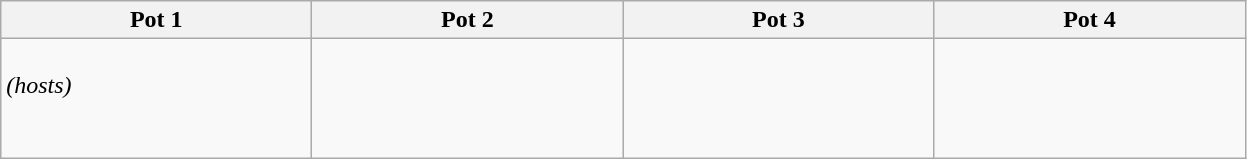<table class="wikitable">
<tr>
<th width=200px>Pot 1</th>
<th width=200px>Pot 2</th>
<th width=200px>Pot 3</th>
<th width=200px>Pot 4</th>
</tr>
<tr>
<td><br> <em>(hosts)</em> <br>
 <br>
 <br>
</td>
<td><br> <br>
 <br>
 <br>
</td>
<td><br> <br>
 <br>
 <br>
</td>
<td><br> <br>
 <br>
 <br>
</td>
</tr>
</table>
